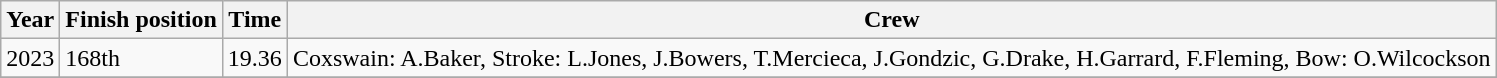<table class="wikitable">
<tr>
<th>Year</th>
<th>Finish position</th>
<th>Time</th>
<th>Crew</th>
</tr>
<tr>
<td>2023</td>
<td>168th</td>
<td>19.36</td>
<td>Coxswain: A.Baker, Stroke: L.Jones, J.Bowers, T.Mercieca, J.Gondzic, G.Drake, H.Garrard, F.Fleming, Bow: O.Wilcockson</td>
</tr>
<tr>
</tr>
</table>
